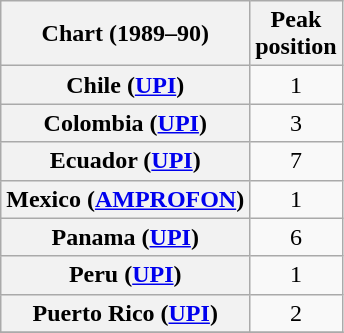<table class="wikitable plainrowheaders sortable" style="text-align:center">
<tr>
<th scope="col">Chart (1989–90)</th>
<th scope="col">Peak<br>position</th>
</tr>
<tr>
<th scope="row">Chile (<a href='#'>UPI</a>)</th>
<td>1</td>
</tr>
<tr>
<th scope="row">Colombia (<a href='#'>UPI</a>)</th>
<td>3</td>
</tr>
<tr>
<th scope="row">Ecuador (<a href='#'>UPI</a>)</th>
<td>7</td>
</tr>
<tr>
<th scope="row">Mexico (<a href='#'>AMPROFON</a>)</th>
<td>1</td>
</tr>
<tr>
<th scope="row">Panama (<a href='#'>UPI</a>)</th>
<td>6</td>
</tr>
<tr>
<th scope="row">Peru (<a href='#'>UPI</a>)</th>
<td>1</td>
</tr>
<tr>
<th scope="row">Puerto Rico (<a href='#'>UPI</a>)</th>
<td>2</td>
</tr>
<tr>
</tr>
</table>
